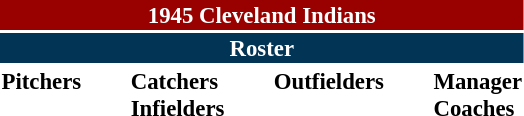<table class="toccolours" style="font-size: 95%;">
<tr>
<th colspan="10" style="background-color: #990000; color: white; text-align: center;">1945 Cleveland Indians</th>
</tr>
<tr>
<td colspan="10" style="background-color: #023456; color: white; text-align: center;"><strong>Roster</strong></td>
</tr>
<tr>
<td valign="top"><strong>Pitchers</strong><br>











</td>
<td width="25px"></td>
<td valign="top"><strong>Catchers</strong><br>




<strong>Infielders</strong>








</td>
<td width="25px"></td>
<td valign="top"><strong>Outfielders</strong><br>







</td>
<td width="25px"></td>
<td valign="top"><strong>Manager</strong><br>
<strong>Coaches</strong>


</td>
</tr>
</table>
